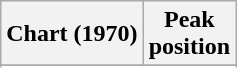<table class="wikitable sortable">
<tr>
<th>Chart (1970)</th>
<th>Peak<br>position</th>
</tr>
<tr>
</tr>
<tr>
</tr>
<tr>
</tr>
<tr>
</tr>
<tr>
</tr>
<tr>
</tr>
</table>
